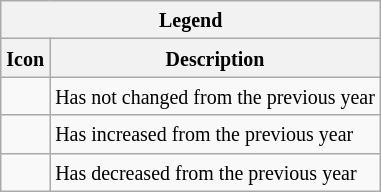<table class="wikitable">
<tr>
<th colspan="2"><small>Legend</small></th>
</tr>
<tr>
<th><small> Icon</small></th>
<th><small> Description</small></th>
</tr>
<tr>
<td></td>
<td><small>Has not changed from the previous year</small></td>
</tr>
<tr>
<td></td>
<td><small>Has increased from the previous year</small></td>
</tr>
<tr>
<td></td>
<td><small>Has decreased from the previous year</small></td>
</tr>
</table>
